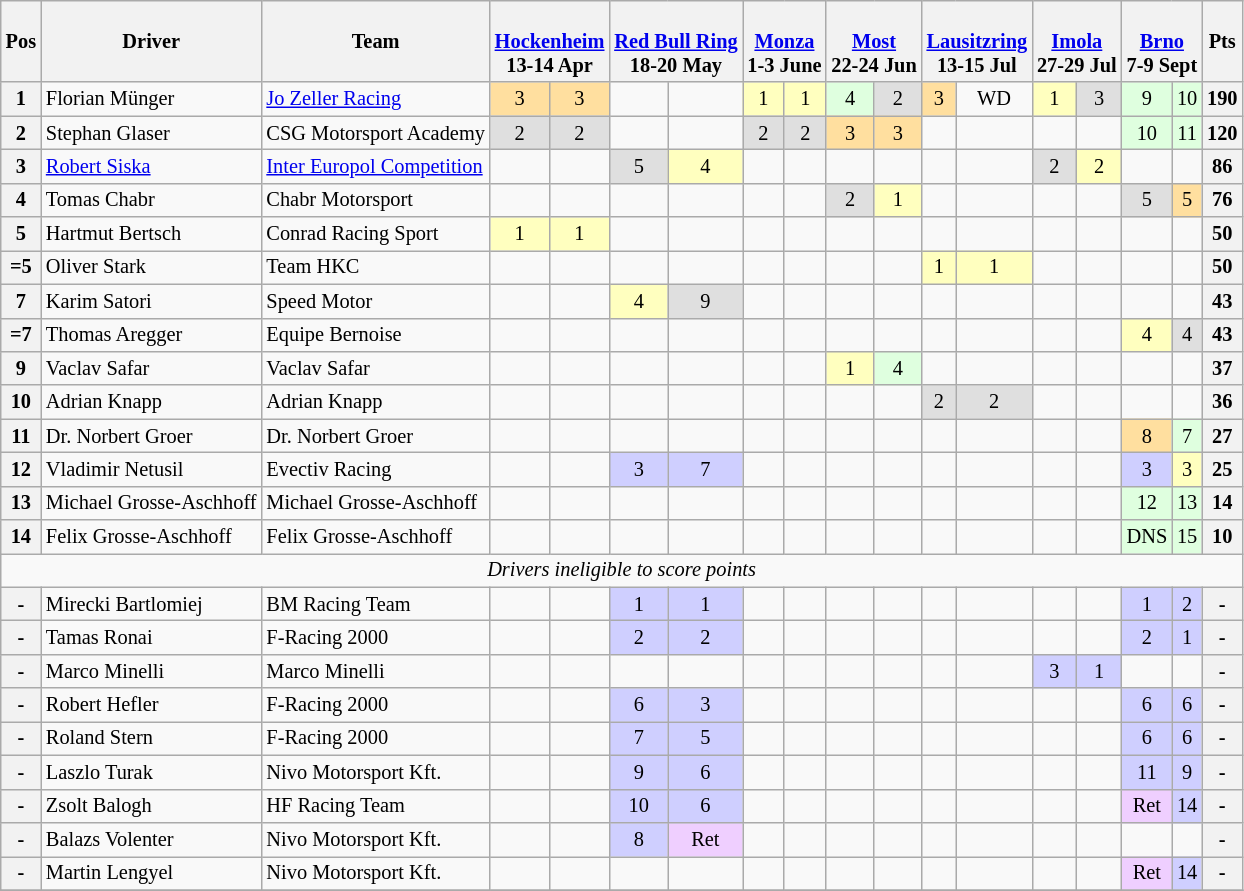<table class="wikitable" style="font-size: 85%; text-align:center">
<tr>
<th valign=middle>Pos</th>
<th valign=middle>Driver</th>
<th valign=middle>Team</th>
<th colspan=2><br><a href='#'>Hockenheim</a><br>13-14 Apr</th>
<th colspan=2><br><a href='#'>Red Bull Ring</a><br>18-20 May</th>
<th colspan=2><br><a href='#'>Monza</a><br>1-3 June</th>
<th colspan=2><br><a href='#'>Most</a><br>22-24 Jun</th>
<th colspan=2><br><a href='#'>Lausitzring</a><br>13-15 Jul</th>
<th colspan=2><br><a href='#'>Imola</a><br>27-29 Jul</th>
<th colspan=2><br><a href='#'>Brno</a><br>7-9 Sept</th>
<th valign="middle">Pts</th>
</tr>
<tr>
<th>1</th>
<td align=left> Florian Münger</td>
<td align=left><a href='#'>Jo Zeller Racing</a></td>
<td style="background:#ffdf9f;">3</td>
<td style="background:#ffdf9f;">3</td>
<td></td>
<td></td>
<td style="background:#ffffbf;">1</td>
<td style="background:#ffffbf;">1</td>
<td style="background:#dfffdf;">4</td>
<td style="background:#dfdfdf;">2</td>
<td style="background:#ffdf9f;">3</td>
<td>WD</td>
<td style="background:#ffffbf;">1</td>
<td style="background:#dfdfdf;">3</td>
<td style="background:#dfffdf;">9</td>
<td style="background:#dfffdf;">10</td>
<th>190</th>
</tr>
<tr>
<th>2</th>
<td align=left> Stephan Glaser</td>
<td align=left>CSG Motorsport Academy</td>
<td style="background:#dfdfdf;">2</td>
<td style="background:#dfdfdf;">2</td>
<td></td>
<td></td>
<td style="background:#dfdfdf;">2</td>
<td style="background:#dfdfdf;">2</td>
<td style="background:#ffdf9f;">3</td>
<td style="background:#ffdf9f;">3</td>
<td></td>
<td></td>
<td></td>
<td></td>
<td style="background:#dfffdf;">10</td>
<td style="background:#dfffdf;">11</td>
<th>120</th>
</tr>
<tr>
<th>3</th>
<td align=left> <a href='#'>Robert Siska</a></td>
<td align=left><a href='#'>Inter Europol Competition</a></td>
<td></td>
<td></td>
<td style="background:#dfdfdf;">5</td>
<td style="background:#ffffbf;">4</td>
<td></td>
<td></td>
<td></td>
<td></td>
<td></td>
<td></td>
<td style="background:#dfdfdf;">2</td>
<td style="background:#ffffbf;">2</td>
<td></td>
<td></td>
<th>86</th>
</tr>
<tr>
<th>4</th>
<td align=left> Tomas Chabr</td>
<td align=left>Chabr Motorsport</td>
<td></td>
<td></td>
<td></td>
<td></td>
<td></td>
<td></td>
<td style="background:#dfdfdf;">2</td>
<td style="background:#ffffbf;">1</td>
<td></td>
<td></td>
<td></td>
<td></td>
<td style="background:#dfdfdf;">5</td>
<td style="background:#ffdf9f;">5</td>
<th>76</th>
</tr>
<tr>
<th>5</th>
<td align=left> Hartmut Bertsch</td>
<td align=left>Conrad Racing Sport</td>
<td style="background:#ffffbf;">1</td>
<td style="background:#ffffbf;">1</td>
<td></td>
<td></td>
<td></td>
<td></td>
<td></td>
<td></td>
<td></td>
<td></td>
<td></td>
<td></td>
<td></td>
<td></td>
<th>50</th>
</tr>
<tr>
<th>=5</th>
<td align=left> Oliver Stark</td>
<td align=left>Team HKC</td>
<td></td>
<td></td>
<td></td>
<td></td>
<td></td>
<td></td>
<td></td>
<td></td>
<td style="background:#ffffbf;">1</td>
<td style="background:#ffffbf;">1</td>
<td></td>
<td></td>
<td></td>
<td></td>
<th>50</th>
</tr>
<tr>
<th>7</th>
<td align=left> Karim Satori</td>
<td align=left>Speed Motor</td>
<td></td>
<td></td>
<td style="background:#ffffbf;">4</td>
<td style="background:#dfdfdf;">9</td>
<td></td>
<td></td>
<td></td>
<td></td>
<td></td>
<td></td>
<td></td>
<td></td>
<td></td>
<td></td>
<th>43</th>
</tr>
<tr>
<th>=7</th>
<td align=left> Thomas Aregger</td>
<td align=left>Equipe Bernoise</td>
<td></td>
<td></td>
<td></td>
<td></td>
<td></td>
<td></td>
<td></td>
<td></td>
<td></td>
<td></td>
<td></td>
<td></td>
<td style="background:#ffffbf;">4</td>
<td style="background:#dfdfdf;">4</td>
<th>43</th>
</tr>
<tr>
<th>9</th>
<td align=left> Vaclav Safar</td>
<td align=left>Vaclav Safar</td>
<td></td>
<td></td>
<td></td>
<td></td>
<td></td>
<td></td>
<td style="background:#ffffbf;">1</td>
<td style="background:#dfffdf;">4</td>
<td></td>
<td></td>
<td></td>
<td></td>
<td></td>
<td></td>
<th>37</th>
</tr>
<tr>
<th>10</th>
<td align=left> Adrian Knapp</td>
<td align=left>Adrian Knapp</td>
<td></td>
<td></td>
<td></td>
<td></td>
<td></td>
<td></td>
<td></td>
<td></td>
<td style="background:#dfdfdf;">2</td>
<td style="background:#dfdfdf;">2</td>
<td></td>
<td></td>
<td></td>
<td></td>
<th>36</th>
</tr>
<tr>
<th>11</th>
<td align=left> Dr. Norbert Groer</td>
<td align=left>Dr. Norbert Groer</td>
<td></td>
<td></td>
<td></td>
<td></td>
<td></td>
<td></td>
<td></td>
<td></td>
<td></td>
<td></td>
<td></td>
<td></td>
<td style="background:#ffdf9f;">8</td>
<td style="background:#dfffdf;">7</td>
<th>27</th>
</tr>
<tr>
<th>12</th>
<td align=left> Vladimir Netusil</td>
<td align=left>Evectiv Racing</td>
<td></td>
<td></td>
<td style="background:#cfcfff;">3</td>
<td style="background:#cfcfff;">7</td>
<td></td>
<td></td>
<td></td>
<td></td>
<td></td>
<td></td>
<td></td>
<td></td>
<td style="background:#cfcfff;">3</td>
<td style="background:#ffffbf;">3</td>
<th>25</th>
</tr>
<tr>
<th>13</th>
<td align=left> Michael Grosse-Aschhoff</td>
<td align=left>Michael Grosse-Aschhoff</td>
<td></td>
<td></td>
<td></td>
<td></td>
<td></td>
<td></td>
<td></td>
<td></td>
<td></td>
<td></td>
<td></td>
<td></td>
<td style="background:#dfffdf;">12</td>
<td style="background:#dfffdf;">13</td>
<th>14</th>
</tr>
<tr>
<th>14</th>
<td align=left> Felix Grosse-Aschhoff</td>
<td align=left>Felix Grosse-Aschhoff</td>
<td></td>
<td></td>
<td></td>
<td></td>
<td></td>
<td></td>
<td></td>
<td></td>
<td></td>
<td></td>
<td></td>
<td></td>
<td style="background:#dfffdf;">DNS</td>
<td style="background:#dfffdf;">15</td>
<th>10</th>
</tr>
<tr>
<td colspan=18><em>Drivers ineligible to score points</em></td>
</tr>
<tr>
<th>-</th>
<td align=left> Mirecki Bartlomiej</td>
<td align=left>BM Racing Team</td>
<td></td>
<td></td>
<td style="background:#CFCFFF;">1</td>
<td style="background:#CFCFFF;">1</td>
<td></td>
<td></td>
<td></td>
<td></td>
<td></td>
<td></td>
<td></td>
<td></td>
<td style="background:#CFCFFF;">1</td>
<td style="background:#CFCFFF;">2</td>
<th>-</th>
</tr>
<tr>
<th>-</th>
<td align=left> Tamas Ronai</td>
<td align=left>F-Racing 2000</td>
<td></td>
<td></td>
<td style="background:#CFCFFF;">2</td>
<td style="background:#CFCFFF;">2</td>
<td></td>
<td></td>
<td></td>
<td></td>
<td></td>
<td></td>
<td></td>
<td></td>
<td style="background:#CFCFFF;">2</td>
<td style="background:#CFCFFF;">1</td>
<th>-</th>
</tr>
<tr>
<th>-</th>
<td align=left> Marco Minelli</td>
<td align=left>Marco Minelli</td>
<td></td>
<td></td>
<td></td>
<td></td>
<td></td>
<td></td>
<td></td>
<td></td>
<td></td>
<td></td>
<td style="background:#CFCFFF;">3</td>
<td style="background:#CFCFFF;">1</td>
<td></td>
<td></td>
<th>-</th>
</tr>
<tr>
<th>-</th>
<td align=left> Robert Hefler</td>
<td align=left>F-Racing 2000</td>
<td></td>
<td></td>
<td style="background:#CFCFFF;">6</td>
<td style="background:#CFCFFF;">3</td>
<td></td>
<td></td>
<td></td>
<td></td>
<td></td>
<td></td>
<td></td>
<td></td>
<td style="background:#CFCFFF;">6</td>
<td style="background:#CFCFFF;">6</td>
<th>-</th>
</tr>
<tr>
<th>-</th>
<td align=left> Roland Stern</td>
<td align=left>F-Racing 2000</td>
<td></td>
<td></td>
<td style="background:#CFCFFF;">7</td>
<td style="background:#CFCFFF;">5</td>
<td></td>
<td></td>
<td></td>
<td></td>
<td></td>
<td></td>
<td></td>
<td></td>
<td style="background:#CFCFFF;">6</td>
<td style="background:#CFCFFF;">6</td>
<th>-</th>
</tr>
<tr>
<th>-</th>
<td align=left> Laszlo Turak</td>
<td align=left>Nivo Motorsport Kft.</td>
<td></td>
<td></td>
<td style="background:#CFCFFF;">9</td>
<td style="background:#CFCFFF;">6</td>
<td></td>
<td></td>
<td></td>
<td></td>
<td></td>
<td></td>
<td></td>
<td></td>
<td style="background:#CFCFFF;">11</td>
<td style="background:#CFCFFF;">9</td>
<th>-</th>
</tr>
<tr>
<th>-</th>
<td align=left> Zsolt Balogh</td>
<td align=left>HF Racing Team</td>
<td></td>
<td></td>
<td style="background:#CFCFFF;">10</td>
<td style="background:#CFCFFF;">6</td>
<td></td>
<td></td>
<td></td>
<td></td>
<td></td>
<td></td>
<td></td>
<td></td>
<td style="background:#EFCFFF;">Ret</td>
<td style="background:#CFCFFF;">14</td>
<th>-</th>
</tr>
<tr>
<th>-</th>
<td align=left> Balazs Volenter</td>
<td align=left>Nivo Motorsport Kft.</td>
<td></td>
<td></td>
<td style="background:#CFCFFF;">8</td>
<td style="background:#EFCFFF;">Ret</td>
<td></td>
<td></td>
<td></td>
<td></td>
<td></td>
<td></td>
<td></td>
<td></td>
<td></td>
<td></td>
<th>-</th>
</tr>
<tr>
<th>-</th>
<td align=left> Martin Lengyel</td>
<td align=left>Nivo Motorsport Kft.</td>
<td></td>
<td></td>
<td></td>
<td></td>
<td></td>
<td></td>
<td></td>
<td></td>
<td></td>
<td></td>
<td></td>
<td></td>
<td style="background:#EFCFFF;">Ret</td>
<td style="background:#CFCFFF;">14</td>
<th>-</th>
</tr>
<tr>
</tr>
</table>
